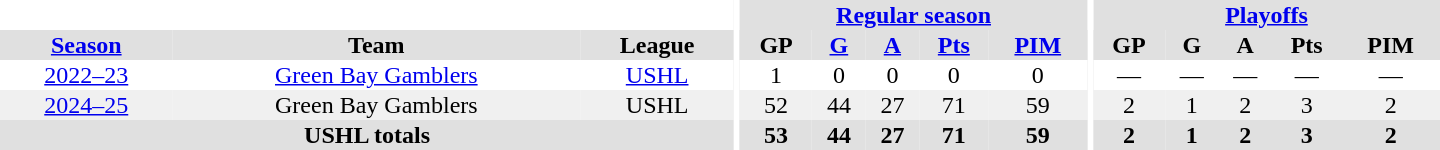<table cellspacing="0" cellpadding="1" border="0" style="text-align:center; width:60em">
<tr bgcolor="#e0e0e0">
<th colspan="3" bgcolor="#ffffff"></th>
<th rowspan="82" bgcolor="#ffffff"></th>
<th colspan="5"><a href='#'>Regular season</a></th>
<th rowspan="82" bgcolor="#ffffff"></th>
<th colspan="5"><a href='#'>Playoffs</a></th>
</tr>
<tr bgcolor="#e0e0e0">
<th><a href='#'>Season</a></th>
<th>Team</th>
<th>League</th>
<th>GP</th>
<th><a href='#'>G</a></th>
<th><a href='#'>A</a></th>
<th><a href='#'>Pts</a></th>
<th><a href='#'>PIM</a></th>
<th>GP</th>
<th>G</th>
<th>A</th>
<th>Pts</th>
<th>PIM</th>
</tr>
<tr>
<td><a href='#'>2022–23</a></td>
<td><a href='#'>Green Bay Gamblers</a></td>
<td><a href='#'>USHL</a></td>
<td>1</td>
<td>0</td>
<td>0</td>
<td>0</td>
<td>0</td>
<td>—</td>
<td>—</td>
<td>—</td>
<td>—</td>
<td>—</td>
</tr>
<tr bgcolor="#f0f0f0">
<td><a href='#'>2024–25</a></td>
<td>Green Bay Gamblers</td>
<td>USHL</td>
<td>52</td>
<td>44</td>
<td>27</td>
<td>71</td>
<td>59</td>
<td>2</td>
<td>1</td>
<td>2</td>
<td>3</td>
<td>2</td>
</tr>
<tr bgcolor="#e0e0e0">
<th colspan="3">USHL totals</th>
<th>53</th>
<th>44</th>
<th>27</th>
<th>71</th>
<th>59</th>
<th>2</th>
<th>1</th>
<th>2</th>
<th>3</th>
<th>2</th>
</tr>
</table>
